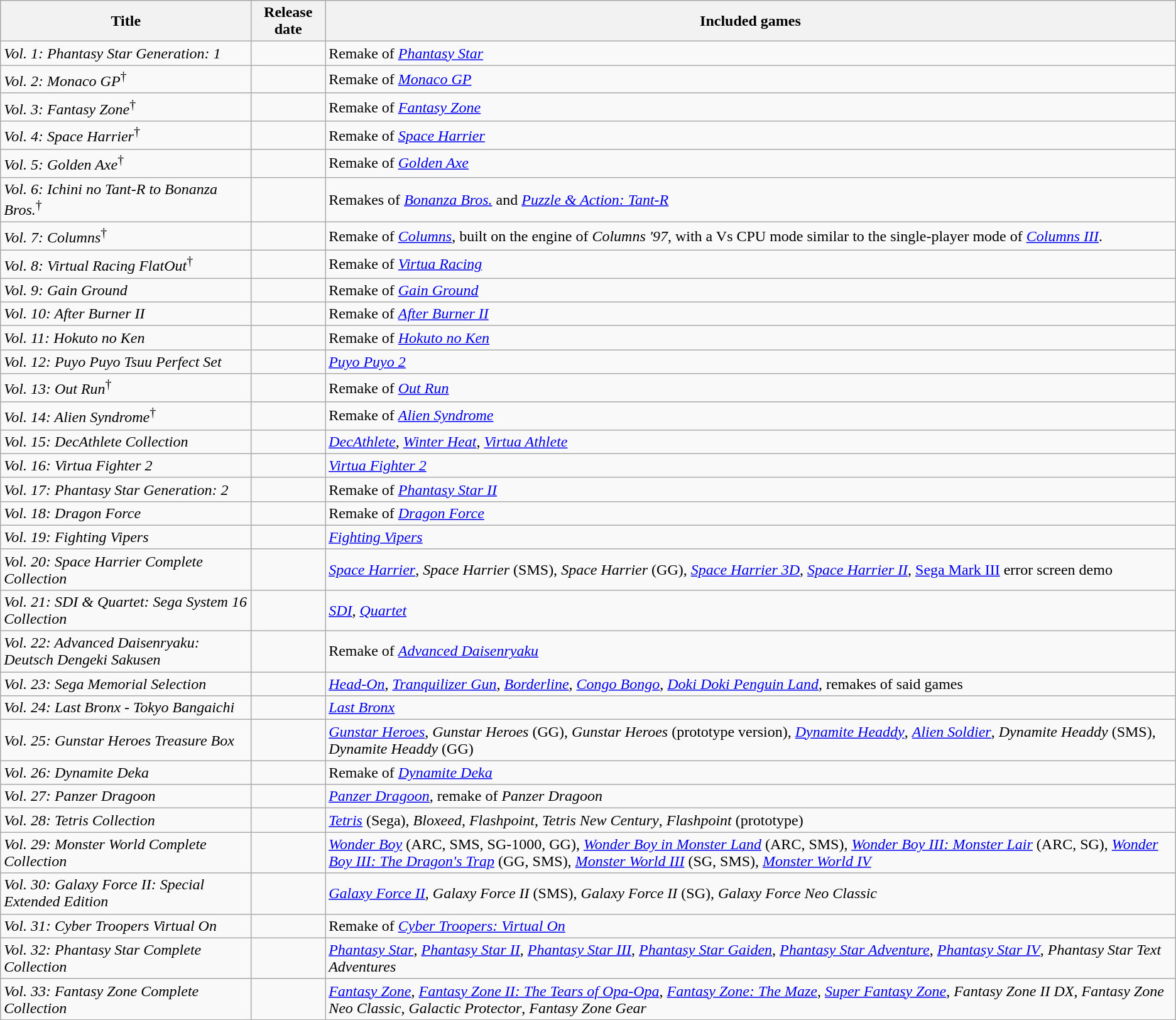<table class="wikitable">
<tr>
<th scope="col">Title</th>
<th scope="col">Release date</th>
<th scope="col">Included games</th>
</tr>
<tr>
<td><em>Vol. 1: Phantasy Star Generation: 1</em></td>
<td></td>
<td>Remake of <em><a href='#'>Phantasy Star</a></em></td>
</tr>
<tr>
<td><em>Vol. 2: Monaco GP</em><sup>†</sup></td>
<td></td>
<td>Remake of <em><a href='#'>Monaco GP</a></em></td>
</tr>
<tr>
<td><em>Vol. 3: Fantasy Zone</em><sup>†</sup></td>
<td></td>
<td>Remake of <em><a href='#'>Fantasy Zone</a></em></td>
</tr>
<tr>
<td><em>Vol. 4: Space Harrier</em><sup>†</sup></td>
<td></td>
<td>Remake of <em><a href='#'>Space Harrier</a></em></td>
</tr>
<tr>
<td><em>Vol. 5: Golden Axe</em><sup>†</sup></td>
<td></td>
<td>Remake of <em><a href='#'>Golden Axe</a></em></td>
</tr>
<tr>
<td><em>Vol. 6: Ichini no Tant-R to Bonanza Bros.</em><sup>†</sup></td>
<td></td>
<td>Remakes of <em><a href='#'>Bonanza Bros.</a></em> and <em><a href='#'>Puzzle & Action: Tant-R</a></em></td>
</tr>
<tr>
<td><em>Vol. 7: Columns</em><sup>†</sup></td>
<td></td>
<td>Remake of <em><a href='#'>Columns</a></em>, built on the engine of <em>Columns '97</em>, with a Vs CPU mode similar to the single-player mode of <em><a href='#'>Columns III</a></em>.</td>
</tr>
<tr>
<td><em>Vol. 8: Virtual Racing FlatOut</em><sup>†</sup></td>
<td></td>
<td>Remake of <em><a href='#'>Virtua Racing</a></em></td>
</tr>
<tr>
<td><em>Vol. 9: Gain Ground</em></td>
<td></td>
<td>Remake of <em><a href='#'>Gain Ground</a></em></td>
</tr>
<tr>
<td><em>Vol. 10: After Burner II</em></td>
<td></td>
<td>Remake of <em><a href='#'>After Burner II</a></em></td>
</tr>
<tr>
<td><em>Vol. 11: Hokuto no Ken</em></td>
<td></td>
<td>Remake of <em><a href='#'>Hokuto no Ken</a></em></td>
</tr>
<tr>
<td><em>Vol. 12: Puyo Puyo Tsuu Perfect Set</em></td>
<td></td>
<td><em><a href='#'>Puyo Puyo 2</a></em></td>
</tr>
<tr>
<td><em>Vol. 13: Out Run</em><sup>†</sup></td>
<td></td>
<td>Remake of <em><a href='#'>Out Run</a></em></td>
</tr>
<tr>
<td><em>Vol. 14: Alien Syndrome</em><sup>†</sup></td>
<td></td>
<td>Remake of <em><a href='#'>Alien Syndrome</a></em></td>
</tr>
<tr>
<td><em>Vol. 15: DecAthlete Collection</em></td>
<td></td>
<td><em><a href='#'>DecAthlete</a></em>, <em><a href='#'>Winter Heat</a></em>, <em><a href='#'>Virtua Athlete</a></em></td>
</tr>
<tr>
<td><em>Vol. 16: Virtua Fighter 2</em></td>
<td></td>
<td><em><a href='#'>Virtua Fighter 2</a></em></td>
</tr>
<tr>
<td><em>Vol. 17: Phantasy Star Generation: 2</em></td>
<td></td>
<td>Remake of <em><a href='#'>Phantasy Star II</a></em></td>
</tr>
<tr>
<td><em>Vol. 18: Dragon Force</em></td>
<td></td>
<td>Remake of <em><a href='#'>Dragon Force</a></em></td>
</tr>
<tr>
<td><em>Vol. 19: Fighting Vipers</em></td>
<td></td>
<td><em><a href='#'>Fighting Vipers</a></em></td>
</tr>
<tr>
<td><em>Vol. 20: Space Harrier Complete Collection</em></td>
<td></td>
<td><em><a href='#'>Space Harrier</a></em>, <em>Space Harrier</em> (SMS), <em>Space Harrier</em> (GG), <em><a href='#'>Space Harrier 3D</a></em>, <em><a href='#'>Space Harrier II</a></em>, <a href='#'>Sega Mark III</a> error screen demo</td>
</tr>
<tr>
<td><em>Vol. 21: SDI & Quartet: Sega System 16 Collection</em></td>
<td></td>
<td><em><a href='#'>SDI</a></em>, <em><a href='#'>Quartet</a></em></td>
</tr>
<tr>
<td><em>Vol. 22: Advanced Daisenryaku: Deutsch Dengeki Sakusen</em></td>
<td></td>
<td>Remake of <em><a href='#'>Advanced Daisenryaku</a></em></td>
</tr>
<tr>
<td><em>Vol. 23: Sega Memorial Selection</em></td>
<td></td>
<td><em><a href='#'>Head-On</a></em>, <em><a href='#'>Tranquilizer Gun</a></em>, <em><a href='#'>Borderline</a></em>, <em><a href='#'>Congo Bongo</a></em>, <em><a href='#'>Doki Doki Penguin Land</a></em>, remakes of said games</td>
</tr>
<tr>
<td><em>Vol. 24: Last Bronx - Tokyo Bangaichi</em></td>
<td></td>
<td><em><a href='#'>Last Bronx</a></em></td>
</tr>
<tr>
<td><em>Vol. 25: Gunstar Heroes Treasure Box</em></td>
<td></td>
<td><em><a href='#'>Gunstar Heroes</a></em>, <em>Gunstar Heroes</em> (GG), <em>Gunstar Heroes</em> (prototype version), <em><a href='#'>Dynamite Headdy</a></em>, <em><a href='#'>Alien Soldier</a></em>, <em>Dynamite Headdy</em> (SMS), <em>Dynamite Headdy</em> (GG)</td>
</tr>
<tr>
<td><em>Vol. 26: Dynamite Deka</em></td>
<td></td>
<td>Remake of <em><a href='#'>Dynamite Deka</a></em></td>
</tr>
<tr>
<td><em>Vol. 27: Panzer Dragoon</em></td>
<td></td>
<td><em><a href='#'>Panzer Dragoon</a></em>, remake of <em>Panzer Dragoon</em></td>
</tr>
<tr>
<td><em>Vol. 28: Tetris Collection</em></td>
<td></td>
<td><em><a href='#'>Tetris</a></em> (Sega), <em>Bloxeed</em>, <em>Flashpoint</em>, <em>Tetris New Century</em>, <em>Flashpoint</em> (prototype)</td>
</tr>
<tr>
<td><em>Vol. 29: Monster World Complete Collection</em></td>
<td></td>
<td><em><a href='#'>Wonder Boy</a></em> (ARC, SMS, SG-1000, GG), <em><a href='#'>Wonder Boy in Monster Land</a></em> (ARC, SMS), <em><a href='#'>Wonder Boy III: Monster Lair</a></em> (ARC, SG), <em><a href='#'>Wonder Boy III: The Dragon's Trap</a></em> (GG, SMS), <em><a href='#'>Monster World III</a></em> (SG, SMS), <em><a href='#'>Monster World IV</a></em></td>
</tr>
<tr>
<td><em>Vol. 30: Galaxy Force II: Special Extended Edition</em></td>
<td></td>
<td><em><a href='#'>Galaxy Force II</a></em>, <em>Galaxy Force II</em> (SMS), <em>Galaxy Force II</em> (SG), <em>Galaxy Force Neo Classic</em></td>
</tr>
<tr>
<td><em>Vol. 31: Cyber Troopers Virtual On</em></td>
<td></td>
<td>Remake of <em><a href='#'>Cyber Troopers: Virtual On</a></em></td>
</tr>
<tr>
<td><em>Vol. 32: Phantasy Star Complete Collection</em></td>
<td></td>
<td><em><a href='#'>Phantasy Star</a></em>, <em><a href='#'>Phantasy Star II</a></em>, <em><a href='#'>Phantasy Star III</a></em>,  <em><a href='#'>Phantasy Star Gaiden</a></em>, <em><a href='#'>Phantasy Star Adventure</a></em>, <em><a href='#'>Phantasy Star IV</a></em>, <em>Phantasy Star Text Adventures</em></td>
</tr>
<tr>
<td><em>Vol. 33: Fantasy Zone Complete Collection</em></td>
<td></td>
<td><em><a href='#'>Fantasy Zone</a></em>, <em><a href='#'>Fantasy Zone II: The Tears of Opa-Opa</a></em>, <em><a href='#'>Fantasy Zone: The Maze</a></em>, <em><a href='#'>Super Fantasy Zone</a></em>, <em>Fantasy Zone II DX</em>, <em>Fantasy Zone Neo Classic</em>, <em>Galactic Protector</em>, <em>Fantasy Zone Gear</em></td>
</tr>
<tr>
</tr>
</table>
